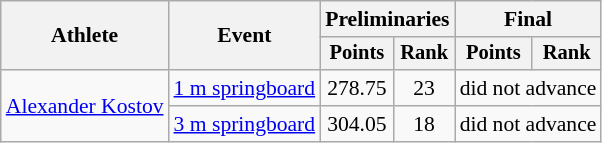<table class=wikitable style="font-size:90%">
<tr>
<th rowspan="2">Athlete</th>
<th rowspan="2">Event</th>
<th colspan="2">Preliminaries</th>
<th colspan="2">Final</th>
</tr>
<tr style="font-size:95%">
<th>Points</th>
<th>Rank</th>
<th>Points</th>
<th>Rank</th>
</tr>
<tr align=center>
<td align=left rowspan=2><a href='#'>Alexander Kostov</a></td>
<td align=left><a href='#'>1 m springboard</a></td>
<td>278.75</td>
<td>23</td>
<td colspan=4>did not advance</td>
</tr>
<tr align=center>
<td align=left><a href='#'>3 m springboard</a></td>
<td>304.05</td>
<td>18</td>
<td colspan=4>did not advance</td>
</tr>
</table>
